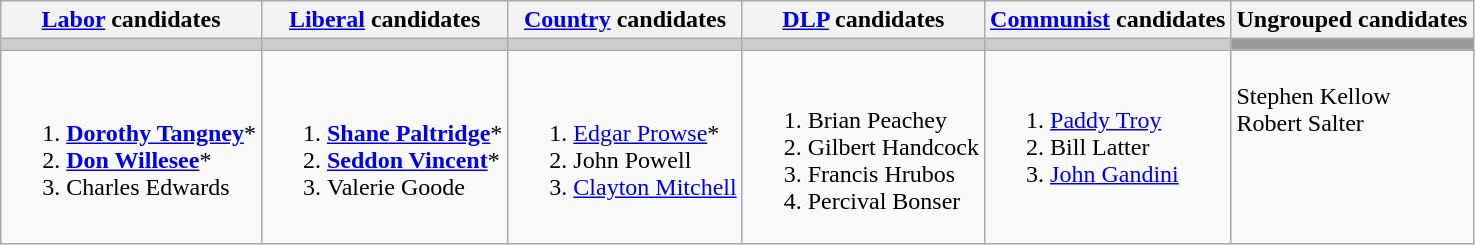<table class="wikitable">
<tr>
<th><a href='#'>Labor</a> candidates</th>
<th><a href='#'>Liberal</a> candidates</th>
<th><a href='#'>Country</a> candidates</th>
<th><a href='#'>DLP</a> candidates</th>
<th><a href='#'>Communist</a> candidates</th>
<th>Ungrouped candidates</th>
</tr>
<tr bgcolor="#cccccc">
<td></td>
<td></td>
<td></td>
<td></td>
<td></td>
<td bgcolor="#999999"></td>
</tr>
<tr>
<td><br><ol><li><strong><a href='#'>Dorothy Tangney</a></strong>*</li><li><strong><a href='#'>Don Willesee</a></strong>*</li><li>Charles Edwards</li></ol></td>
<td><br><ol><li><strong><a href='#'>Shane Paltridge</a></strong>*</li><li><strong><a href='#'>Seddon Vincent</a></strong>*</li><li>Valerie Goode</li></ol></td>
<td><br><ol><li><a href='#'>Edgar Prowse</a>*</li><li>John Powell</li><li><a href='#'>Clayton Mitchell</a></li></ol></td>
<td valign=top><br><ol><li>Brian Peachey</li><li>Gilbert Handcock</li><li>Francis Hrubos</li><li>Percival Bonser</li></ol></td>
<td valign=top><br><ol><li><a href='#'>Paddy Troy</a></li><li>Bill Latter</li><li><a href='#'>John Gandini</a></li></ol></td>
<td valign=top><br>Stephen Kellow<br>
Robert Salter</td>
</tr>
</table>
